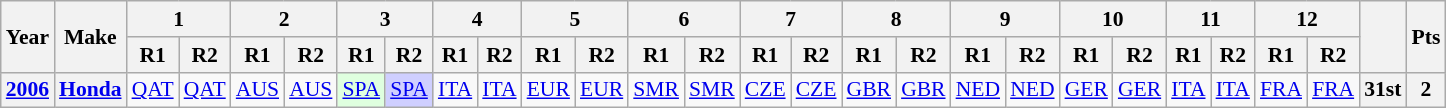<table class="wikitable" style="text-align:center; font-size:90%">
<tr>
<th valign="middle" rowspan=2>Year</th>
<th valign="middle" rowspan=2>Make</th>
<th colspan=2>1</th>
<th colspan=2>2</th>
<th colspan=2>3</th>
<th colspan=2>4</th>
<th colspan=2>5</th>
<th colspan=2>6</th>
<th colspan=2>7</th>
<th colspan=2>8</th>
<th colspan=2>9</th>
<th colspan=2>10</th>
<th colspan=2>11</th>
<th colspan=2>12</th>
<th rowspan=2></th>
<th rowspan=2>Pts</th>
</tr>
<tr>
<th>R1</th>
<th>R2</th>
<th>R1</th>
<th>R2</th>
<th>R1</th>
<th>R2</th>
<th>R1</th>
<th>R2</th>
<th>R1</th>
<th>R2</th>
<th>R1</th>
<th>R2</th>
<th>R1</th>
<th>R2</th>
<th>R1</th>
<th>R2</th>
<th>R1</th>
<th>R2</th>
<th>R1</th>
<th>R2</th>
<th>R1</th>
<th>R2</th>
<th>R1</th>
<th>R2</th>
</tr>
<tr>
<th><a href='#'>2006</a></th>
<th><a href='#'>Honda</a></th>
<td><a href='#'>QAT</a></td>
<td><a href='#'>QAT</a></td>
<td><a href='#'>AUS</a></td>
<td><a href='#'>AUS</a></td>
<td style="background:#DFFFDF;"><a href='#'>SPA</a><br></td>
<td style="background:#CFCFFF;"><a href='#'>SPA</a><br></td>
<td><a href='#'>ITA</a></td>
<td><a href='#'>ITA</a></td>
<td><a href='#'>EUR</a></td>
<td><a href='#'>EUR</a></td>
<td><a href='#'>SMR</a></td>
<td><a href='#'>SMR</a></td>
<td><a href='#'>CZE</a></td>
<td><a href='#'>CZE</a></td>
<td><a href='#'>GBR</a></td>
<td><a href='#'>GBR</a></td>
<td><a href='#'>NED</a></td>
<td><a href='#'>NED</a></td>
<td><a href='#'>GER</a></td>
<td><a href='#'>GER</a></td>
<td><a href='#'>ITA</a></td>
<td><a href='#'>ITA</a></td>
<td><a href='#'>FRA</a></td>
<td><a href='#'>FRA</a></td>
<th>31st</th>
<th>2</th>
</tr>
</table>
